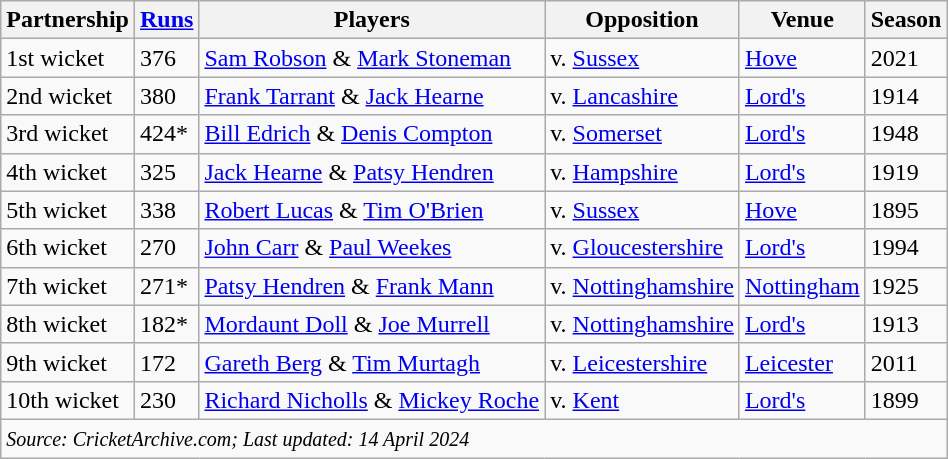<table class="wikitable">
<tr>
<th>Partnership</th>
<th><a href='#'>Runs</a></th>
<th>Players</th>
<th>Opposition</th>
<th>Venue</th>
<th>Season</th>
</tr>
<tr>
<td>1st wicket</td>
<td>376</td>
<td><a href='#'>Sam Robson</a> & <a href='#'>Mark Stoneman</a></td>
<td>v. <a href='#'>Sussex</a></td>
<td><a href='#'>Hove</a></td>
<td>2021</td>
</tr>
<tr>
<td>2nd wicket</td>
<td>380</td>
<td><a href='#'>Frank Tarrant</a> & <a href='#'>Jack Hearne</a></td>
<td>v. <a href='#'>Lancashire</a></td>
<td><a href='#'>Lord's</a></td>
<td>1914</td>
</tr>
<tr>
<td>3rd wicket</td>
<td>424*</td>
<td><a href='#'>Bill Edrich</a> & <a href='#'>Denis Compton</a></td>
<td>v. <a href='#'>Somerset</a></td>
<td><a href='#'>Lord's</a></td>
<td>1948</td>
</tr>
<tr>
<td>4th wicket</td>
<td>325</td>
<td><a href='#'>Jack Hearne</a> & <a href='#'>Patsy Hendren</a></td>
<td>v. <a href='#'>Hampshire</a></td>
<td><a href='#'>Lord's</a></td>
<td>1919</td>
</tr>
<tr>
<td>5th wicket</td>
<td>338</td>
<td><a href='#'>Robert Lucas</a> & <a href='#'>Tim O'Brien</a></td>
<td>v. <a href='#'>Sussex</a></td>
<td><a href='#'>Hove</a></td>
<td>1895</td>
</tr>
<tr>
<td>6th wicket</td>
<td>270</td>
<td><a href='#'>John Carr</a> & <a href='#'>Paul Weekes</a></td>
<td>v. <a href='#'>Gloucestershire</a></td>
<td><a href='#'>Lord's</a></td>
<td>1994</td>
</tr>
<tr>
<td>7th wicket</td>
<td>271*</td>
<td><a href='#'>Patsy Hendren</a> & <a href='#'>Frank Mann</a></td>
<td>v. <a href='#'>Nottinghamshire</a></td>
<td><a href='#'>Nottingham</a></td>
<td>1925</td>
</tr>
<tr>
<td>8th wicket</td>
<td>182*</td>
<td><a href='#'>Mordaunt Doll</a> & <a href='#'>Joe Murrell</a></td>
<td>v. <a href='#'>Nottinghamshire</a></td>
<td><a href='#'>Lord's</a></td>
<td>1913</td>
</tr>
<tr>
<td>9th wicket</td>
<td>172</td>
<td><a href='#'>Gareth Berg</a> & <a href='#'>Tim Murtagh</a></td>
<td>v. <a href='#'>Leicestershire</a></td>
<td><a href='#'>Leicester</a></td>
<td>2011</td>
</tr>
<tr>
<td>10th wicket</td>
<td>230</td>
<td><a href='#'>Richard Nicholls</a> & <a href='#'>Mickey Roche</a></td>
<td>v. <a href='#'>Kent</a></td>
<td><a href='#'>Lord's</a></td>
<td>1899</td>
</tr>
<tr>
<td colspan=6><small><em>Source:  CricketArchive.com; Last updated: 14 April 2024</em></small></td>
</tr>
</table>
